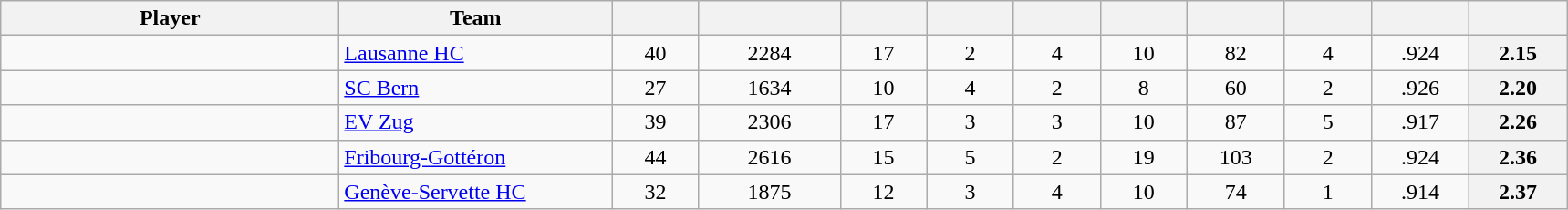<table class="wikitable sortable" style="text-align: center">
<tr>
<th style="width: 15em;">Player</th>
<th style="width: 12em;">Team</th>
<th style="width: 3.5em;"></th>
<th style="width: 6em;"></th>
<th style="width: 3.5em;"></th>
<th style="width: 3.5em;"></th>
<th style="width: 3.5em;"></th>
<th style="width: 3.5em;"></th>
<th style="width: 4em;"></th>
<th style="width: 3.5em;"></th>
<th style="width: 4em;"></th>
<th style="width: 4em;"></th>
</tr>
<tr>
<td style="text-align:left;"></td>
<td style="text-align:left;"><a href='#'>Lausanne HC</a></td>
<td>40</td>
<td>2284</td>
<td>17</td>
<td>2</td>
<td>4</td>
<td>10</td>
<td>82</td>
<td>4</td>
<td>.924</td>
<th>2.15</th>
</tr>
<tr>
<td style="text-align:left;"></td>
<td style="text-align:left;"><a href='#'>SC Bern</a></td>
<td>27</td>
<td>1634</td>
<td>10</td>
<td>4</td>
<td>2</td>
<td>8</td>
<td>60</td>
<td>2</td>
<td>.926</td>
<th>2.20</th>
</tr>
<tr>
<td style="text-align:left;"></td>
<td style="text-align:left;"><a href='#'>EV Zug</a></td>
<td>39</td>
<td>2306</td>
<td>17</td>
<td>3</td>
<td>3</td>
<td>10</td>
<td>87</td>
<td>5</td>
<td>.917</td>
<th>2.26</th>
</tr>
<tr>
<td style="text-align:left;"></td>
<td style="text-align:left;"><a href='#'>Fribourg-Gottéron</a></td>
<td>44</td>
<td>2616</td>
<td>15</td>
<td>5</td>
<td>2</td>
<td>19</td>
<td>103</td>
<td>2</td>
<td>.924</td>
<th>2.36</th>
</tr>
<tr>
<td style="text-align:left;"></td>
<td style="text-align:left;"><a href='#'>Genève-Servette HC</a></td>
<td>32</td>
<td>1875</td>
<td>12</td>
<td>3</td>
<td>4</td>
<td>10</td>
<td>74</td>
<td>1</td>
<td>.914</td>
<th>2.37</th>
</tr>
</table>
